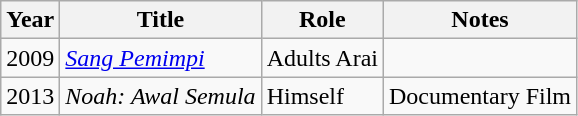<table class="wikitable">
<tr>
<th>Year</th>
<th>Title</th>
<th>Role</th>
<th>Notes</th>
</tr>
<tr>
<td>2009</td>
<td><em><a href='#'>Sang Pemimpi</a></em></td>
<td>Adults Arai</td>
<td></td>
</tr>
<tr>
<td>2013</td>
<td><em>Noah: Awal Semula</em></td>
<td>Himself</td>
<td>Documentary Film</td>
</tr>
</table>
